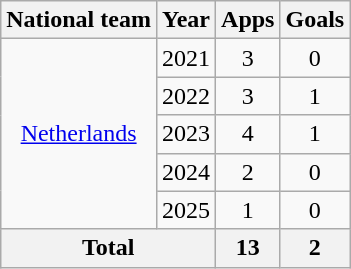<table class="wikitable" style="text-align: center;">
<tr>
<th>National team</th>
<th>Year</th>
<th>Apps</th>
<th>Goals</th>
</tr>
<tr>
<td rowspan="5"><a href='#'>Netherlands</a></td>
<td>2021</td>
<td>3</td>
<td>0</td>
</tr>
<tr>
<td>2022</td>
<td>3</td>
<td>1</td>
</tr>
<tr>
<td>2023</td>
<td>4</td>
<td>1</td>
</tr>
<tr>
<td>2024</td>
<td>2</td>
<td>0</td>
</tr>
<tr>
<td>2025</td>
<td>1</td>
<td>0</td>
</tr>
<tr>
<th colspan="2">Total</th>
<th>13</th>
<th>2</th>
</tr>
</table>
